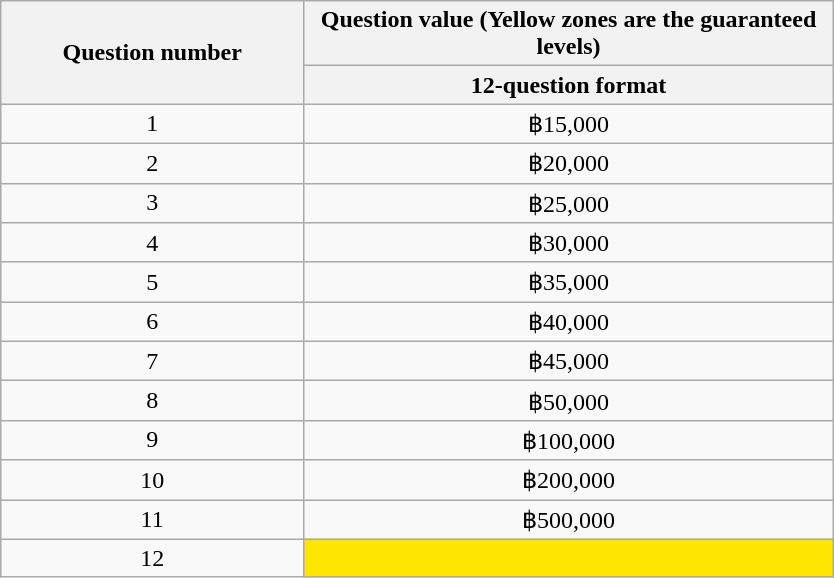<table class="wikitable" style="text-align:center; border:1px;; cellpadding:2; cellspacing:0; width:44%;">
<tr>
<th rowspan="2" style="width: 16%">Question number</th>
<th>Question value (Yellow zones are the guaranteed levels)</th>
</tr>
<tr>
<th style="width: 28%">12-question format</th>
</tr>
<tr>
<td>1</td>
<td><span>฿15,000</span></td>
</tr>
<tr>
<td>2</td>
<td><span>฿20,000</span></td>
</tr>
<tr>
<td>3</td>
<td><span>฿25,000</span></td>
</tr>
<tr>
<td>4</td>
<td><span>฿30,000</span></td>
</tr>
<tr>
<td>5</td>
<td><span>฿35,000</span></td>
</tr>
<tr>
<td>6</td>
<td><span>฿40,000</span></td>
</tr>
<tr>
<td>7</td>
<td><span>฿45,000</span></td>
</tr>
<tr>
<td>8</td>
<td><span>฿50,000</span></td>
</tr>
<tr>
<td>9</td>
<td><span>฿100,000</span></td>
</tr>
<tr>
<td>10</td>
<td><span>฿200,000</span></td>
</tr>
<tr>
<td>11</td>
<td><span>฿500,000</span></td>
</tr>
<tr>
<td>12</td>
<td style="background: #FFE600"><span><strong></strong></span></td>
</tr>
</table>
